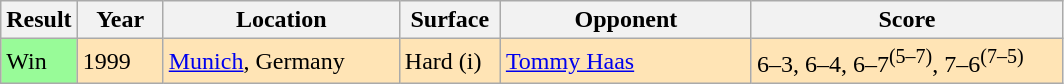<table class="sortable wikitable">
<tr>
<th style="width:40px">Result</th>
<th style="width:50px">Year</th>
<th style="width:150px">Location</th>
<th style="width:60px">Surface</th>
<th style="width:160px">Opponent</th>
<th style="width:200px" class="unsortable">Score</th>
</tr>
<tr style="background:moccasin;">
<td style="background:#98fb98;">Win</td>
<td>1999</td>
<td><a href='#'>Munich</a>, Germany</td>
<td>Hard (i)</td>
<td> <a href='#'>Tommy Haas</a></td>
<td>6–3, 6–4, 6–7<sup>(5–7)</sup>, 7–6<sup>(7–5)</sup></td>
</tr>
</table>
